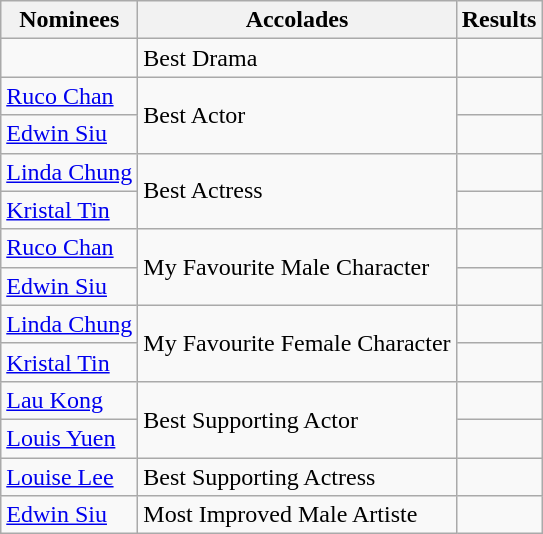<table class="wikitable">
<tr>
<th>Nominees</th>
<th>Accolades</th>
<th>Results</th>
</tr>
<tr>
<td></td>
<td>Best Drama</td>
<td></td>
</tr>
<tr>
<td><a href='#'>Ruco Chan</a></td>
<td rowspan="2">Best Actor</td>
<td></td>
</tr>
<tr>
<td><a href='#'>Edwin Siu</a></td>
<td></td>
</tr>
<tr>
<td><a href='#'>Linda Chung</a></td>
<td rowspan="2">Best Actress</td>
<td></td>
</tr>
<tr>
<td><a href='#'>Kristal Tin</a></td>
<td></td>
</tr>
<tr>
<td><a href='#'>Ruco Chan</a></td>
<td rowspan="2">My Favourite Male Character</td>
<td></td>
</tr>
<tr>
<td><a href='#'>Edwin Siu</a></td>
<td></td>
</tr>
<tr>
<td><a href='#'>Linda Chung</a></td>
<td rowspan="2">My Favourite Female Character</td>
<td></td>
</tr>
<tr>
<td><a href='#'>Kristal Tin</a></td>
<td></td>
</tr>
<tr>
<td><a href='#'>Lau Kong</a></td>
<td rowspan="2">Best Supporting Actor</td>
<td></td>
</tr>
<tr>
<td><a href='#'>Louis Yuen</a></td>
<td></td>
</tr>
<tr>
<td><a href='#'>Louise Lee</a></td>
<td>Best Supporting Actress</td>
<td></td>
</tr>
<tr>
<td><a href='#'>Edwin Siu</a></td>
<td>Most Improved Male Artiste</td>
<td></td>
</tr>
</table>
